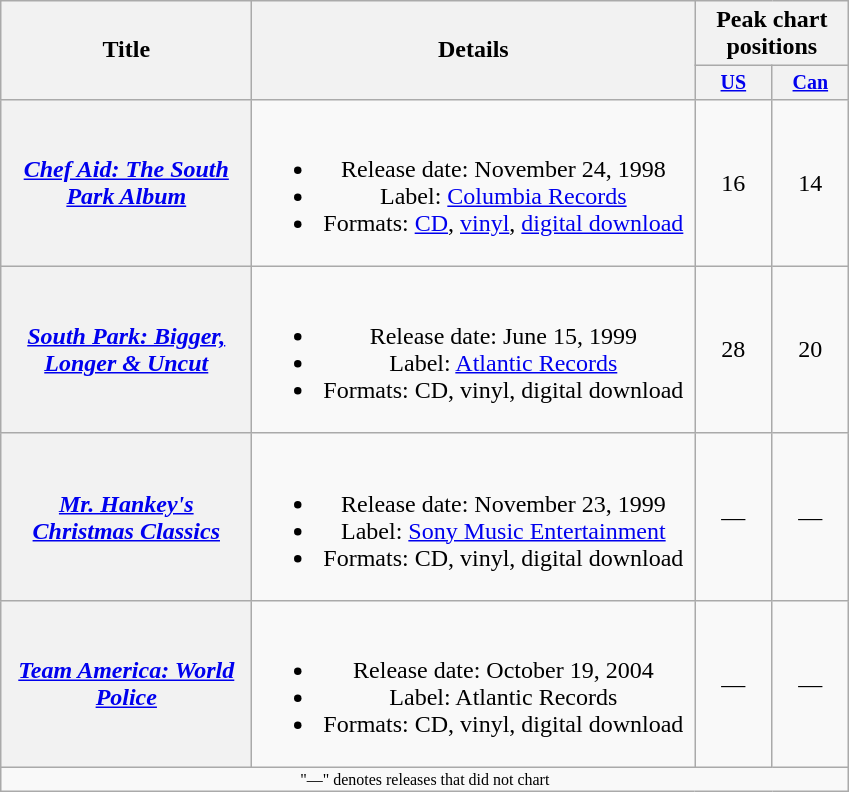<table class="wikitable plainrowheaders" style="text-align:center;">
<tr>
<th rowspan="2" style="width:10em;">Title</th>
<th rowspan="2" style="width:18em;">Details</th>
<th colspan="4">Peak chart positions</th>
</tr>
<tr style="font-size:smaller;">
<th style="width:45px;"><a href='#'>US</a><br></th>
<th style="width:45px;"><a href='#'>Can</a><br></th>
</tr>
<tr>
<th scope="row"><em><a href='#'>Chef Aid: The South Park Album</a></em></th>
<td><br><ul><li>Release date: November 24, 1998</li><li>Label: <a href='#'>Columbia Records</a></li><li>Formats: <a href='#'>CD</a>, <a href='#'>vinyl</a>, <a href='#'>digital download</a></li></ul></td>
<td>16</td>
<td>14</td>
</tr>
<tr>
<th scope="row"><em><a href='#'>South Park: Bigger, Longer & Uncut</a></em></th>
<td><br><ul><li>Release date: June 15, 1999</li><li>Label: <a href='#'>Atlantic Records</a></li><li>Formats: CD, vinyl, digital download</li></ul></td>
<td>28</td>
<td>20</td>
</tr>
<tr>
<th scope="row"><em><a href='#'>Mr. Hankey's Christmas Classics</a></em></th>
<td><br><ul><li>Release date: November 23, 1999</li><li>Label: <a href='#'>Sony Music Entertainment</a></li><li>Formats: CD, vinyl, digital download</li></ul></td>
<td>—</td>
<td>—</td>
</tr>
<tr>
<th scope="row"><em><a href='#'>Team America: World Police</a></em></th>
<td><br><ul><li>Release date: October 19, 2004</li><li>Label: Atlantic Records</li><li>Formats: CD, vinyl, digital download</li></ul></td>
<td>—</td>
<td>—</td>
</tr>
<tr>
<td colspan="10" style="font-size:8pt">"—" denotes releases that did not chart</td>
</tr>
</table>
